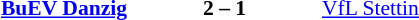<table width=100% cellspacing=1>
<tr>
<th width=25%></th>
<th width=10%></th>
<th width=25%></th>
<th></th>
</tr>
<tr style=font-size:90%>
<td align=right><strong><a href='#'>BuEV Danzig</a></strong></td>
<td align=center><strong>2 – 1</strong></td>
<td><a href='#'>VfL Stettin</a></td>
</tr>
</table>
